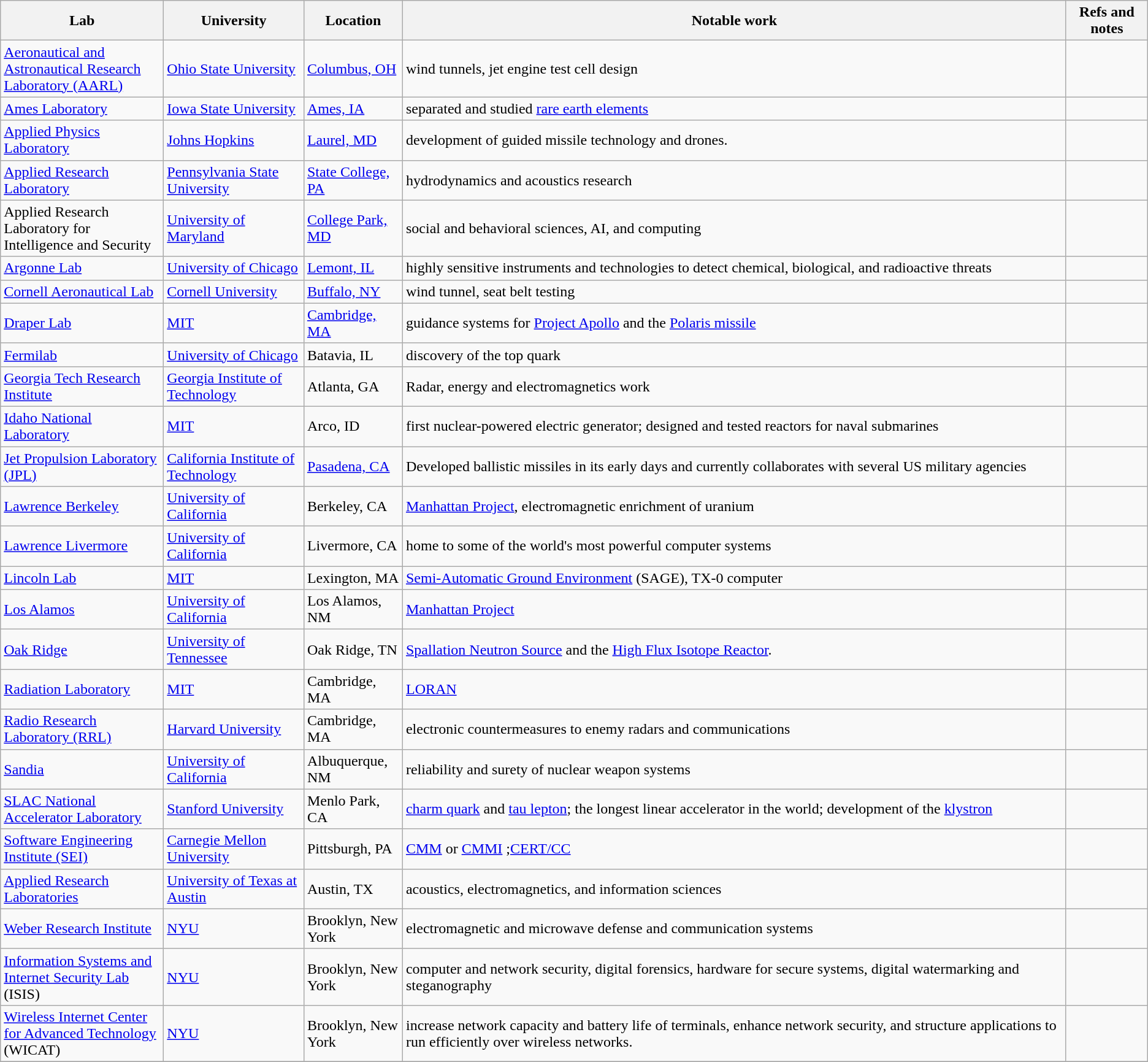<table class="wikitable sortable">
<tr>
<th width=170px>Lab</th>
<th width=145px>University</th>
<th width=100px>Location</th>
<th>Notable work</th>
<th>Refs and notes</th>
</tr>
<tr>
<td><a href='#'>Aeronautical and Astronautical Research Laboratory (AARL)</a></td>
<td><a href='#'>Ohio State University</a></td>
<td><a href='#'>Columbus, OH</a></td>
<td>wind tunnels,  jet engine test cell design</td>
<td></td>
</tr>
<tr>
<td><a href='#'>Ames Laboratory</a></td>
<td><a href='#'>Iowa State University</a></td>
<td><a href='#'>Ames, IA</a></td>
<td>separated and studied <a href='#'>rare earth elements</a></td>
<td></td>
</tr>
<tr>
<td><a href='#'>Applied Physics Laboratory</a></td>
<td><a href='#'>Johns Hopkins</a></td>
<td><a href='#'>Laurel, MD</a></td>
<td>development of guided missile technology and drones.</td>
<td></td>
</tr>
<tr>
<td><a href='#'>Applied Research Laboratory</a></td>
<td><a href='#'>Pennsylvania State University</a></td>
<td><a href='#'>State College, PA</a></td>
<td>hydrodynamics and acoustics research</td>
<td></td>
</tr>
<tr>
<td>Applied Research Laboratory for Intelligence and Security</td>
<td><a href='#'>University of Maryland</a></td>
<td><a href='#'>College Park, MD</a></td>
<td>social and behavioral sciences, AI, and computing</td>
<td></td>
</tr>
<tr>
<td><a href='#'>Argonne Lab</a></td>
<td><a href='#'>University of Chicago</a></td>
<td><a href='#'>Lemont, IL</a></td>
<td>highly sensitive instruments and technologies to detect chemical, biological, and radioactive threats</td>
<td></td>
</tr>
<tr>
<td><a href='#'>Cornell Aeronautical Lab</a></td>
<td><a href='#'>Cornell University</a></td>
<td><a href='#'>Buffalo, NY</a></td>
<td>wind tunnel, seat belt testing</td>
<td></td>
</tr>
<tr>
<td><a href='#'>Draper Lab</a></td>
<td><a href='#'>MIT</a></td>
<td><a href='#'>Cambridge, MA</a></td>
<td>guidance systems for <a href='#'>Project Apollo</a> and the <a href='#'>Polaris missile</a></td>
<td></td>
</tr>
<tr>
<td><a href='#'>Fermilab</a></td>
<td><a href='#'>University of Chicago</a></td>
<td>Batavia, IL</td>
<td>discovery of the top quark</td>
<td></td>
</tr>
<tr>
<td><a href='#'>Georgia Tech Research Institute</a></td>
<td><a href='#'>Georgia Institute of Technology</a></td>
<td>Atlanta, GA</td>
<td>Radar, energy and electromagnetics work</td>
<td></td>
</tr>
<tr>
<td><a href='#'>Idaho National Laboratory</a></td>
<td><a href='#'>MIT</a></td>
<td>Arco, ID</td>
<td>first nuclear-powered electric generator; designed and tested reactors for naval submarines</td>
<td></td>
</tr>
<tr>
<td><a href='#'>Jet Propulsion Laboratory (JPL)</a></td>
<td><a href='#'>California Institute of Technology</a></td>
<td><a href='#'>Pasadena, CA</a></td>
<td>Developed ballistic missiles in its early days and currently collaborates with several US military agencies</td>
<td></td>
</tr>
<tr>
<td><a href='#'>Lawrence Berkeley</a></td>
<td><a href='#'>University of California</a></td>
<td>Berkeley, CA</td>
<td><a href='#'>Manhattan Project</a>, electromagnetic enrichment of uranium</td>
<td></td>
</tr>
<tr>
<td><a href='#'>Lawrence Livermore</a></td>
<td><a href='#'>University of California</a></td>
<td>Livermore, CA</td>
<td>home to some of the world's most powerful computer systems</td>
<td></td>
</tr>
<tr>
<td><a href='#'>Lincoln Lab</a></td>
<td><a href='#'>MIT</a></td>
<td>Lexington, MA</td>
<td><a href='#'>Semi-Automatic Ground Environment</a> (SAGE), TX-0 computer</td>
<td></td>
</tr>
<tr>
<td><a href='#'>Los Alamos</a></td>
<td><a href='#'>University of California</a></td>
<td>Los Alamos, NM</td>
<td><a href='#'>Manhattan Project</a></td>
<td></td>
</tr>
<tr>
<td><a href='#'>Oak Ridge</a></td>
<td><a href='#'>University of Tennessee</a></td>
<td>Oak Ridge, TN</td>
<td><a href='#'>Spallation Neutron Source</a> and the <a href='#'>High Flux Isotope Reactor</a>.</td>
<td></td>
</tr>
<tr>
<td><a href='#'>Radiation Laboratory</a></td>
<td><a href='#'>MIT</a></td>
<td>Cambridge, MA</td>
<td><a href='#'>LORAN</a></td>
<td></td>
</tr>
<tr>
<td><a href='#'>Radio Research Laboratory (RRL)</a></td>
<td><a href='#'>Harvard University</a></td>
<td>Cambridge, MA</td>
<td>electronic countermeasures to enemy radars and communications</td>
<td></td>
</tr>
<tr>
<td><a href='#'>Sandia</a></td>
<td><a href='#'>University of California</a></td>
<td>Albuquerque, NM</td>
<td>reliability and surety of nuclear weapon systems</td>
<td></td>
</tr>
<tr>
<td><a href='#'>SLAC National Accelerator Laboratory</a></td>
<td><a href='#'>Stanford University</a></td>
<td>Menlo Park, CA</td>
<td><a href='#'>charm quark</a> and <a href='#'>tau lepton</a>; the longest linear accelerator in the world; development of the <a href='#'>klystron</a></td>
<td></td>
</tr>
<tr>
<td><a href='#'>Software Engineering Institute (SEI)</a></td>
<td><a href='#'>Carnegie Mellon University</a></td>
<td>Pittsburgh, PA</td>
<td><a href='#'>CMM</a> or <a href='#'>CMMI</a> ;<a href='#'>CERT/CC</a></td>
<td></td>
</tr>
<tr>
<td><a href='#'>Applied Research Laboratories</a></td>
<td><a href='#'>University of Texas at Austin</a></td>
<td>Austin, TX</td>
<td>acoustics, electromagnetics, and information sciences</td>
<td></td>
</tr>
<tr>
<td><a href='#'>Weber Research Institute</a></td>
<td><a href='#'>NYU</a></td>
<td>Brooklyn, New York</td>
<td>electromagnetic and microwave defense and communication systems</td>
<td></td>
</tr>
<tr>
<td><a href='#'>Information Systems and Internet Security Lab</a> (ISIS)</td>
<td><a href='#'>NYU</a></td>
<td>Brooklyn, New York</td>
<td>computer and network security, digital forensics, hardware for secure systems, digital watermarking and steganography</td>
<td></td>
</tr>
<tr>
<td><a href='#'>Wireless Internet Center for Advanced Technology</a> (WICAT)</td>
<td><a href='#'>NYU</a></td>
<td>Brooklyn, New York</td>
<td>increase network capacity and battery life of terminals, enhance network security, and structure applications to run efficiently over wireless networks.</td>
<td></td>
</tr>
<tr>
</tr>
</table>
